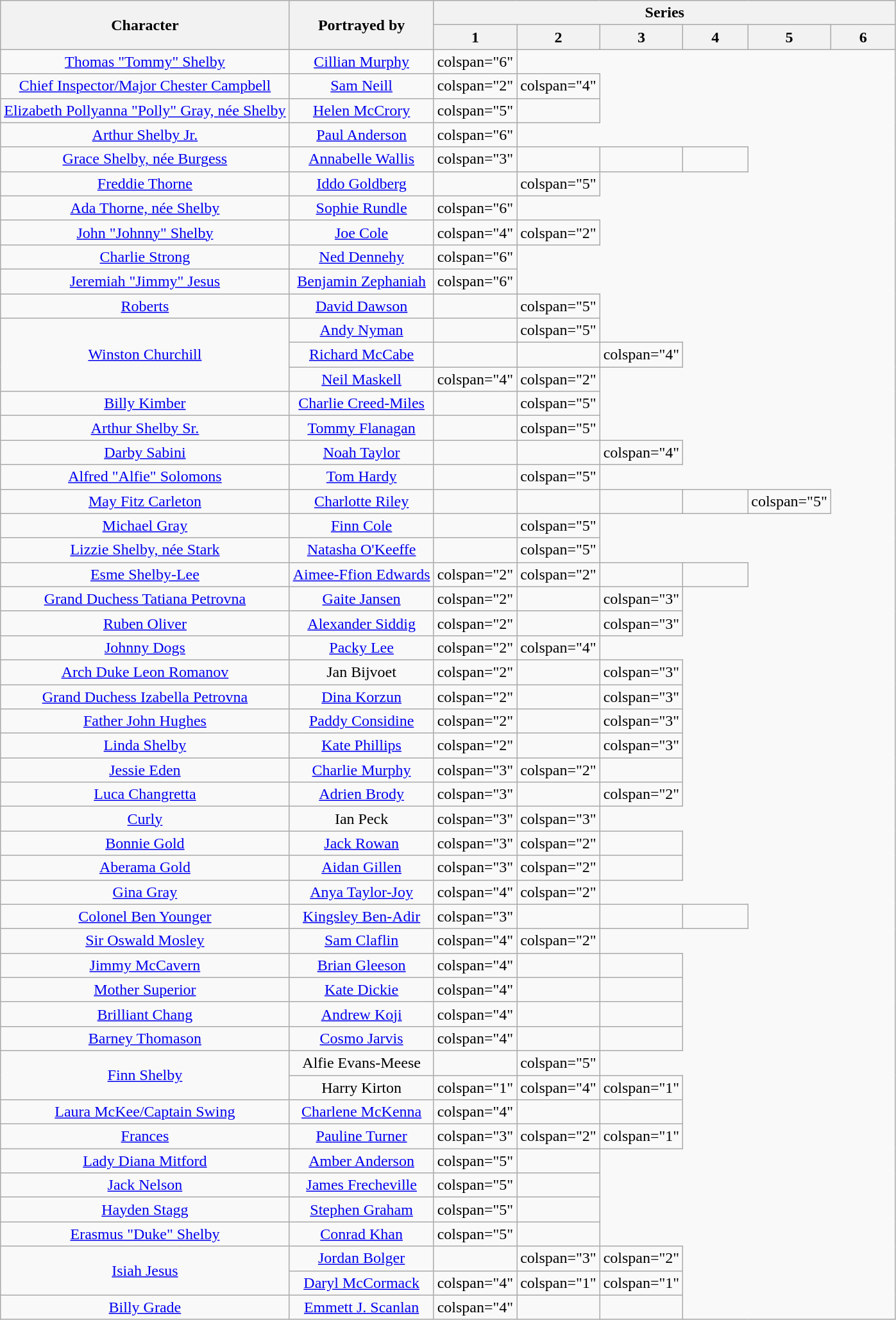<table class="wikitable plainrowheaders" style="text-align:center;">
<tr>
<th scope="col" rowspan="2">Character</th>
<th scope="col" rowspan="2">Portrayed by</th>
<th scope="col" colspan="6">Series</th>
</tr>
<tr>
<th style="width:60px;">1</th>
<th style="width:60px;">2</th>
<th style="width:60px;">3</th>
<th style="width:60px;">4</th>
<th style="width:60px;">5</th>
<th style="width:60px;">6</th>
</tr>
<tr>
<td scope="row"><a href='#'>Thomas "Tommy" Shelby</a></td>
<td><a href='#'>Cillian Murphy</a></td>
<td>colspan="6" </td>
</tr>
<tr>
<td scope="row"><a href='#'> Chief Inspector/Major Chester Campbell</a></td>
<td><a href='#'>Sam Neill</a></td>
<td>colspan="2" </td>
<td>colspan="4" </td>
</tr>
<tr>
<td scope="row"><a href='#'>Elizabeth Pollyanna "Polly" Gray, née Shelby</a></td>
<td><a href='#'>Helen McCrory</a></td>
<td>colspan="5" </td>
<td></td>
</tr>
<tr>
<td scope="row"><a href='#'>Arthur Shelby Jr.</a></td>
<td><a href='#'>Paul Anderson</a></td>
<td>colspan="6" </td>
</tr>
<tr>
<td scope="row"><a href='#'>Grace Shelby, née Burgess</a></td>
<td><a href='#'>Annabelle Wallis</a></td>
<td>colspan="3" </td>
<td></td>
<td></td>
<td></td>
</tr>
<tr>
<td scope="row"><a href='#'>Freddie Thorne</a></td>
<td><a href='#'>Iddo Goldberg</a></td>
<td></td>
<td>colspan="5" </td>
</tr>
<tr>
<td scope="row"><a href='#'>Ada Thorne, née Shelby</a></td>
<td><a href='#'>Sophie Rundle</a></td>
<td>colspan="6" </td>
</tr>
<tr>
<td scope="row"><a href='#'>John "Johnny" Shelby</a></td>
<td><a href='#'>Joe Cole</a></td>
<td>colspan="4" </td>
<td>colspan="2" </td>
</tr>
<tr>
<td scope="row"><a href='#'> Charlie Strong</a></td>
<td><a href='#'>Ned Dennehy</a></td>
<td>colspan="6" </td>
</tr>
<tr>
<td scope="row"><a href='#'>Jeremiah "Jimmy" Jesus</a></td>
<td><a href='#'>Benjamin Zephaniah</a></td>
<td>colspan="6" </td>
</tr>
<tr>
<td scope="row"><a href='#'> Roberts</a></td>
<td><a href='#'>David Dawson</a></td>
<td></td>
<td>colspan="5" </td>
</tr>
<tr>
<td rowspan="3" scope="row"><a href='#'>Winston Churchill</a></td>
<td><a href='#'>Andy Nyman</a></td>
<td></td>
<td>colspan="5" </td>
</tr>
<tr>
<td><a href='#'>Richard McCabe</a></td>
<td></td>
<td></td>
<td>colspan="4" </td>
</tr>
<tr>
<td><a href='#'>Neil Maskell</a></td>
<td>colspan="4" </td>
<td>colspan="2" </td>
</tr>
<tr>
<td scope="row"><a href='#'>Billy Kimber</a></td>
<td><a href='#'>Charlie Creed-Miles</a></td>
<td></td>
<td>colspan="5" </td>
</tr>
<tr>
<td scope="row"><a href='#'>Arthur Shelby Sr.</a></td>
<td><a href='#'>Tommy Flanagan</a></td>
<td></td>
<td>colspan="5" </td>
</tr>
<tr>
<td scope="row"><a href='#'>Darby Sabini</a></td>
<td><a href='#'>Noah Taylor</a></td>
<td></td>
<td></td>
<td>colspan="4" </td>
</tr>
<tr>
<td scope="row"><a href='#'>Alfred "Alfie" Solomons</a></td>
<td><a href='#'>Tom Hardy</a></td>
<td></td>
<td>colspan="5" </td>
</tr>
<tr>
<td scope="row"><a href='#'>May Fitz Carleton</a></td>
<td><a href='#'>Charlotte Riley</a></td>
<td></td>
<td></td>
<td></td>
<td></td>
<td>colspan="5" </td>
</tr>
<tr>
<td scope="row"><a href='#'>Michael Gray</a></td>
<td><a href='#'>Finn Cole</a></td>
<td></td>
<td>colspan="5" </td>
</tr>
<tr>
<td scope="row"><a href='#'>Lizzie Shelby, née Stark</a></td>
<td><a href='#'>Natasha O'Keeffe</a></td>
<td></td>
<td>colspan="5" </td>
</tr>
<tr>
<td scope="row"><a href='#'> Esme Shelby-Lee</a></td>
<td><a href='#'>Aimee-Ffion Edwards</a></td>
<td>colspan="2" </td>
<td>colspan="2" </td>
<td></td>
<td></td>
</tr>
<tr>
<td scope="row"><a href='#'>Grand Duchess Tatiana Petrovna</a></td>
<td><a href='#'>Gaite Jansen</a></td>
<td>colspan="2" </td>
<td></td>
<td>colspan="3" </td>
</tr>
<tr>
<td scope="row"><a href='#'>Ruben Oliver</a></td>
<td><a href='#'>Alexander Siddig</a></td>
<td>colspan="2" </td>
<td></td>
<td>colspan="3" </td>
</tr>
<tr>
<td scope="row"><a href='#'>Johnny Dogs</a></td>
<td><a href='#'>Packy Lee</a></td>
<td>colspan="2" </td>
<td>colspan="4" </td>
</tr>
<tr>
<td scope="row"><a href='#'>Arch Duke Leon Romanov</a></td>
<td>Jan Bijvoet</td>
<td>colspan="2" </td>
<td></td>
<td>colspan="3" </td>
</tr>
<tr>
<td scope="row"><a href='#'>Grand Duchess Izabella Petrovna</a></td>
<td><a href='#'>Dina Korzun</a></td>
<td>colspan="2" </td>
<td></td>
<td>colspan="3" </td>
</tr>
<tr>
<td scope="row"><a href='#'>Father John Hughes</a></td>
<td><a href='#'>Paddy Considine</a></td>
<td>colspan="2" </td>
<td></td>
<td>colspan="3" </td>
</tr>
<tr>
<td scope="row"><a href='#'>Linda Shelby</a></td>
<td><a href='#'>Kate Phillips</a></td>
<td>colspan="2" </td>
<td></td>
<td>colspan="3" </td>
</tr>
<tr>
<td scope="row"><a href='#'>Jessie Eden</a></td>
<td><a href='#'>Charlie Murphy</a></td>
<td>colspan="3" </td>
<td>colspan="2" </td>
<td></td>
</tr>
<tr>
<td scope="row"><a href='#'>Luca Changretta</a></td>
<td><a href='#'>Adrien Brody</a></td>
<td>colspan="3" </td>
<td></td>
<td>colspan="2" </td>
</tr>
<tr>
<td scope="row"><a href='#'> Curly</a></td>
<td>Ian Peck</td>
<td>colspan="3" </td>
<td>colspan="3" </td>
</tr>
<tr>
<td scope="row"><a href='#'>Bonnie Gold</a></td>
<td><a href='#'>Jack Rowan</a></td>
<td>colspan="3" </td>
<td>colspan="2" </td>
<td></td>
</tr>
<tr>
<td scope="row"><a href='#'>Aberama Gold</a></td>
<td><a href='#'>Aidan Gillen</a></td>
<td>colspan="3" </td>
<td>colspan="2" </td>
<td></td>
</tr>
<tr>
<td scope="row"><a href='#'> Gina Gray</a></td>
<td><a href='#'>Anya Taylor-Joy</a></td>
<td>colspan="4" </td>
<td>colspan="2" </td>
</tr>
<tr>
<td scope="row"><a href='#'>Colonel Ben Younger</a></td>
<td><a href='#'>Kingsley Ben-Adir</a></td>
<td>colspan="3" </td>
<td></td>
<td></td>
<td></td>
</tr>
<tr>
<td scope="row"><a href='#'>Sir Oswald Mosley</a></td>
<td><a href='#'>Sam Claflin</a></td>
<td>colspan="4" </td>
<td>colspan="2" </td>
</tr>
<tr>
<td scope="row"><a href='#'>Jimmy McCavern</a></td>
<td><a href='#'>Brian Gleeson</a></td>
<td>colspan="4" </td>
<td></td>
<td></td>
</tr>
<tr>
<td scope="row"><a href='#'> Mother Superior</a></td>
<td><a href='#'>Kate Dickie</a></td>
<td>colspan="4" </td>
<td></td>
<td></td>
</tr>
<tr>
<td scope="row"><a href='#'> Brilliant Chang</a></td>
<td><a href='#'>Andrew Koji</a></td>
<td>colspan="4" </td>
<td></td>
<td></td>
</tr>
<tr>
<td scope="row"><a href='#'>Barney Thomason</a></td>
<td><a href='#'>Cosmo Jarvis</a></td>
<td>colspan="4" </td>
<td></td>
<td></td>
</tr>
<tr>
<td rowspan="2" scope="row"><a href='#'>Finn Shelby</a></td>
<td>Alfie Evans-Meese</td>
<td></td>
<td>colspan="5" </td>
</tr>
<tr>
<td>Harry Kirton</td>
<td>colspan="1" </td>
<td>colspan="4" </td>
<td>colspan="1" </td>
</tr>
<tr>
<td scope="row"><a href='#'>Laura McKee/Captain Swing</a></td>
<td><a href='#'>Charlene McKenna</a></td>
<td>colspan="4" </td>
<td></td>
<td></td>
</tr>
<tr>
<td scope="row"><a href='#'>Frances</a></td>
<td><a href='#'>Pauline Turner</a></td>
<td>colspan="3" </td>
<td>colspan="2" </td>
<td>colspan="1" </td>
</tr>
<tr>
<td scope="row"><a href='#'>Lady Diana Mitford</a> </td>
<td><a href='#'>Amber Anderson</a></td>
<td>colspan="5" </td>
<td></td>
</tr>
<tr>
<td scope="row"><a href='#'> Jack Nelson</a></td>
<td><a href='#'>James Frecheville</a></td>
<td>colspan="5" </td>
<td></td>
</tr>
<tr>
<td scope="row"><a href='#'>Hayden Stagg</a></td>
<td><a href='#'>Stephen Graham</a></td>
<td>colspan="5" </td>
<td></td>
</tr>
<tr>
<td scope="row"><a href='#'>Erasmus "Duke" Shelby</a></td>
<td><a href='#'>Conrad Khan</a></td>
<td>colspan="5" </td>
<td></td>
</tr>
<tr>
<td rowspan="2" scope="row"><a href='#'>Isiah Jesus</a></td>
<td><a href='#'>Jordan Bolger</a></td>
<td></td>
<td>colspan="3" </td>
<td>colspan="2" </td>
</tr>
<tr>
<td><a href='#'>Daryl McCormack</a></td>
<td>colspan="4" </td>
<td>colspan="1" </td>
<td>colspan="1" </td>
</tr>
<tr>
<td scope="row"><a href='#'>Billy Grade</a></td>
<td><a href='#'>Emmett J. Scanlan</a></td>
<td>colspan="4" </td>
<td></td>
<td></td>
</tr>
</table>
